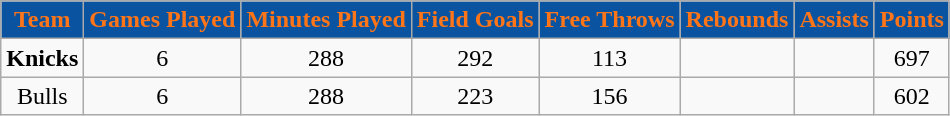<table class="wikitable">
<tr>
<th style="color:#FF7518; background:#0953a0;">Team</th>
<th style="color:#FF7518; background:#0953a0;">Games Played</th>
<th style="color:#FF7518; background:#0953a0;">Minutes Played</th>
<th style="color:#FF7518; background:#0953a0;">Field Goals</th>
<th style="color:#FF7518; background:#0953a0;">Free Throws</th>
<th style="color:#FF7518; background:#0953a0;">Rebounds</th>
<th style="color:#FF7518; background:#0953a0;">Assists</th>
<th style="color:#FF7518; background:#0953a0;">Points</th>
</tr>
<tr align="center">
<td><strong>Knicks</strong></td>
<td>6</td>
<td>288</td>
<td>292</td>
<td>113</td>
<td></td>
<td></td>
<td>697</td>
</tr>
<tr align="center">
<td>Bulls</td>
<td>6</td>
<td>288</td>
<td>223</td>
<td>156</td>
<td></td>
<td></td>
<td>602</td>
</tr>
</table>
